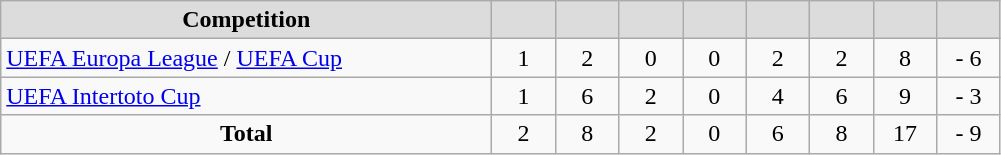<table class="wikitable" style="text-align: center;">
<tr>
<th style="width:320px; background:#dcdcdc;">Competition</th>
<th style="width:35px; background:#dcdcdc;"></th>
<th style="width:35px; background:#dcdcdc;"></th>
<th style="width:35px; background:#dcdcdc;"></th>
<th style="width:35px; background:#dcdcdc;"></th>
<th style="width:35px; background:#dcdcdc;"></th>
<th style="width:35px; background:#dcdcdc;"></th>
<th style="width:35px; background:#dcdcdc;"></th>
<th style="width:35px; background:#dcdcdc;"></th>
</tr>
<tr>
<td align="left"><a href='#'>UEFA Europa League</a> / <a href='#'>UEFA Cup</a></td>
<td>1</td>
<td>2</td>
<td>0</td>
<td>0</td>
<td>2</td>
<td>2</td>
<td>8</td>
<td>- 6</td>
</tr>
<tr>
<td align="left"><a href='#'>UEFA Intertoto Cup</a></td>
<td>1</td>
<td>6</td>
<td>2</td>
<td>0</td>
<td>4</td>
<td>6</td>
<td>9</td>
<td>- 3</td>
</tr>
<tr>
<td><strong>Total</strong></td>
<td>2</td>
<td>8</td>
<td>2</td>
<td>0</td>
<td>6</td>
<td>8</td>
<td>17</td>
<td>- 9</td>
</tr>
</table>
